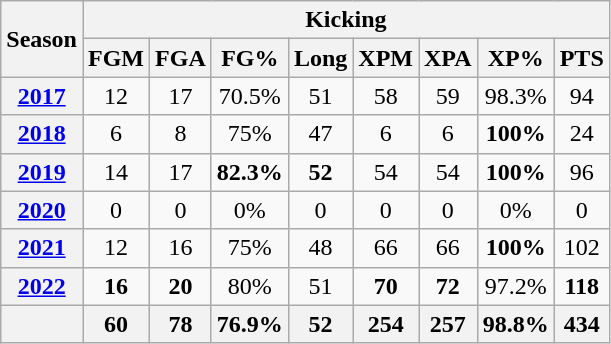<table class="wikitable" style="text-align:center;">
<tr>
<th rowspan="2">Season</th>
<th colspan="8">Kicking</th>
</tr>
<tr>
<th>FGM</th>
<th>FGA</th>
<th>FG%</th>
<th>Long</th>
<th>XPM</th>
<th>XPA</th>
<th>XP%</th>
<th>PTS</th>
</tr>
<tr>
<th><a href='#'>2017</a></th>
<td>12</td>
<td>17</td>
<td>70.5%</td>
<td>51</td>
<td>58</td>
<td>59</td>
<td>98.3%</td>
<td>94</td>
</tr>
<tr>
<th><a href='#'>2018</a></th>
<td>6</td>
<td>8</td>
<td>75%</td>
<td>47</td>
<td>6</td>
<td>6</td>
<td><strong>100%</strong></td>
<td>24</td>
</tr>
<tr>
<th><a href='#'>2019</a></th>
<td>14</td>
<td>17</td>
<td><strong>82.3%</strong></td>
<td><strong>52</strong></td>
<td>54</td>
<td>54</td>
<td><strong>100%</strong></td>
<td>96</td>
</tr>
<tr>
<th><a href='#'>2020</a></th>
<td>0</td>
<td>0</td>
<td>0%</td>
<td>0</td>
<td>0</td>
<td>0</td>
<td>0%</td>
<td>0</td>
</tr>
<tr>
<th><a href='#'>2021</a></th>
<td>12</td>
<td>16</td>
<td>75%</td>
<td>48</td>
<td>66</td>
<td>66</td>
<td><strong>100%</strong></td>
<td>102</td>
</tr>
<tr>
<th><a href='#'>2022</a></th>
<td><strong>16</strong></td>
<td><strong>20</strong></td>
<td>80%</td>
<td>51</td>
<td><strong>70</strong></td>
<td><strong>72</strong></td>
<td>97.2%</td>
<td><strong>118</strong></td>
</tr>
<tr>
<th></th>
<th>60</th>
<th>78</th>
<th>76.9%</th>
<th>52</th>
<th>254</th>
<th>257</th>
<th>98.8%</th>
<th>434</th>
</tr>
</table>
